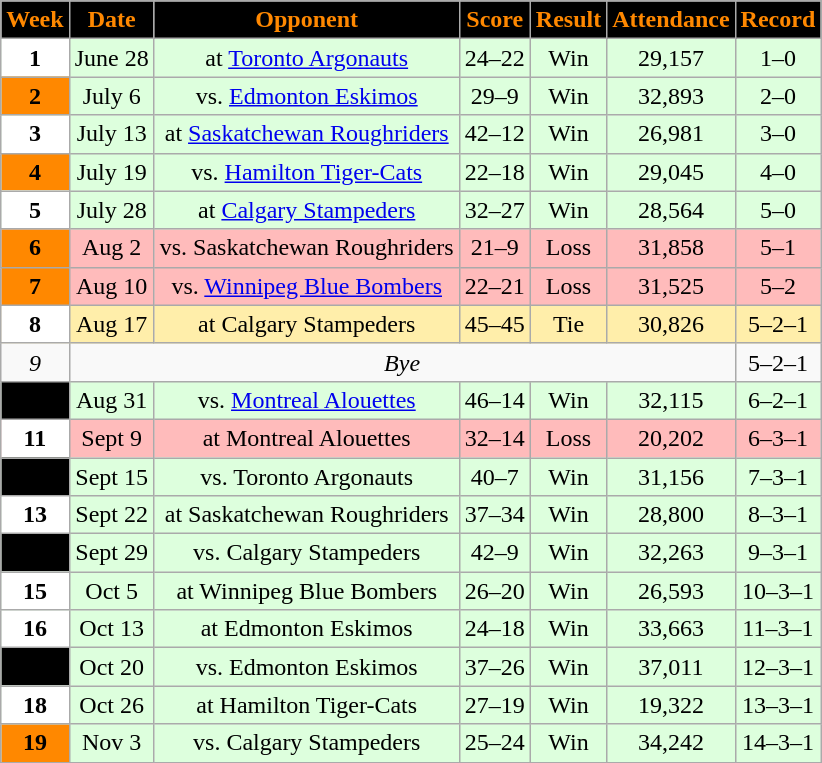<table class="wikitable sortable">
<tr>
<th style="background:black;color:#FF8800;">Week</th>
<th style="background:black;color:#FF8800;">Date</th>
<th style="background:black;color:#FF8800;">Opponent</th>
<th style="background:black;color:#FF8800;">Score</th>
<th style="background:black;color:#FF8800;">Result</th>
<th style="background:black;color:#FF8800;">Attendance</th>
<th style="background:black;color:#FF8800;">Record</th>
</tr>
<tr align="center" bgcolor="#ddffdd">
<td style="text-align:center; background:white;"><span><strong>1</strong></span></td>
<td>June 28</td>
<td>at <a href='#'>Toronto Argonauts</a></td>
<td>24–22</td>
<td>Win</td>
<td>29,157</td>
<td>1–0</td>
</tr>
<tr align="center" bgcolor="#ddffdd">
<td style="text-align:center; background:#FF8800;"><span><strong>2</strong></span></td>
<td>July 6</td>
<td>vs. <a href='#'>Edmonton Eskimos</a></td>
<td>29–9</td>
<td>Win</td>
<td>32,893</td>
<td>2–0</td>
</tr>
<tr align="center" bgcolor="#ddffdd">
<td style="text-align:center; background:white;"><span><strong>3</strong></span></td>
<td>July 13</td>
<td>at <a href='#'>Saskatchewan Roughriders</a></td>
<td>42–12</td>
<td>Win</td>
<td>26,981</td>
<td>3–0</td>
</tr>
<tr align="center" bgcolor="#ddffdd">
<td style="text-align:center; background:#FF8800;"><span><strong>4</strong></span></td>
<td>July 19</td>
<td>vs. <a href='#'>Hamilton Tiger-Cats</a></td>
<td>22–18</td>
<td>Win</td>
<td>29,045</td>
<td>4–0</td>
</tr>
<tr align="center" bgcolor="#ddffdd">
<td style="text-align:center; background:white;"><span><strong>5</strong></span></td>
<td>July 28</td>
<td>at <a href='#'>Calgary Stampeders</a></td>
<td>32–27</td>
<td>Win</td>
<td>28,564</td>
<td>5–0</td>
</tr>
<tr align="center" bgcolor="#ffbbbb">
<td style="text-align:center; background:#FF8800;"><span><strong>6</strong></span></td>
<td>Aug 2</td>
<td>vs. Saskatchewan Roughriders</td>
<td>21–9</td>
<td>Loss</td>
<td>31,858</td>
<td>5–1</td>
</tr>
<tr align="center" bgcolor="#ffbbbb">
<td style="text-align:center; background:#FF8800;"><span><strong>7</strong></span></td>
<td>Aug 10</td>
<td>vs. <a href='#'>Winnipeg Blue Bombers</a></td>
<td>22–21</td>
<td>Loss</td>
<td>31,525</td>
<td>5–2</td>
</tr>
<tr align="center" bgcolor="#ffeeaa">
<td style="text-align:center; background:white;"><span><strong>8</strong></span></td>
<td>Aug 17</td>
<td>at Calgary Stampeders</td>
<td>45–45</td>
<td>Tie</td>
<td>30,826</td>
<td>5–2–1</td>
</tr>
<tr align="center">
<td><em>9</em></td>
<td colSpan=5 align="center"><em>Bye</em></td>
<td>5–2–1</td>
</tr>
<tr align="center" bgcolor="#ddffdd">
<td style="text-align:center; background:black;"><span><strong>10</strong></span></td>
<td>Aug 31</td>
<td>vs. <a href='#'>Montreal Alouettes</a></td>
<td>46–14</td>
<td>Win</td>
<td>32,115</td>
<td>6–2–1</td>
</tr>
<tr align="center" bgcolor="#ffbbbb">
<td style="text-align:center; background:white;"><span><strong>11</strong></span></td>
<td>Sept 9</td>
<td>at Montreal Alouettes</td>
<td>32–14</td>
<td>Loss</td>
<td>20,202</td>
<td>6–3–1</td>
</tr>
<tr align="center" bgcolor="#ddffdd">
<td style="text-align:center; background:black;"><span><strong>12</strong></span></td>
<td>Sept 15</td>
<td>vs. Toronto Argonauts</td>
<td>40–7</td>
<td>Win</td>
<td>31,156</td>
<td>7–3–1</td>
</tr>
<tr align="center" bgcolor="#ddffdd">
<td style="text-align:center; background:white;"><span><strong>13</strong></span></td>
<td>Sept 22</td>
<td>at Saskatchewan Roughriders</td>
<td>37–34</td>
<td>Win</td>
<td>28,800</td>
<td>8–3–1</td>
</tr>
<tr align="center" bgcolor="#ddffdd">
<td style="text-align:center; background:black;"><span><strong>14</strong></span></td>
<td>Sept 29</td>
<td>vs. Calgary Stampeders</td>
<td>42–9</td>
<td>Win</td>
<td>32,263</td>
<td>9–3–1</td>
</tr>
<tr align="center" bgcolor="#ddffdd">
<td style="text-align:center; background:white;"><span><strong>15</strong></span></td>
<td>Oct 5</td>
<td>at Winnipeg Blue Bombers</td>
<td>26–20</td>
<td>Win</td>
<td>26,593</td>
<td>10–3–1</td>
</tr>
<tr align="center" bgcolor="ddffdd">
<td style="text-align:center; background:white;"><span><strong>16</strong></span></td>
<td>Oct 13</td>
<td>at Edmonton Eskimos</td>
<td>24–18</td>
<td>Win</td>
<td>33,663</td>
<td>11–3–1</td>
</tr>
<tr align="center" bgcolor="ddffdd">
<td style="text-align:center; background:black;"><span><strong>17</strong></span></td>
<td>Oct 20</td>
<td>vs. Edmonton Eskimos</td>
<td>37–26</td>
<td>Win</td>
<td>37,011</td>
<td>12–3–1</td>
</tr>
<tr align="center" bgcolor="ddffdd">
<td style="text-align:center; background:white;"><span><strong>18</strong></span></td>
<td>Oct 26</td>
<td>at Hamilton Tiger-Cats</td>
<td>27–19</td>
<td>Win</td>
<td>19,322</td>
<td>13–3–1</td>
</tr>
<tr align="center" bgcolor="ddffdd">
<td style="text-align:center; background:#FF8800;"><span><strong>19</strong></span></td>
<td>Nov 3</td>
<td>vs. Calgary Stampeders</td>
<td>25–24</td>
<td>Win</td>
<td>34,242</td>
<td>14–3–1</td>
</tr>
<tr>
</tr>
</table>
